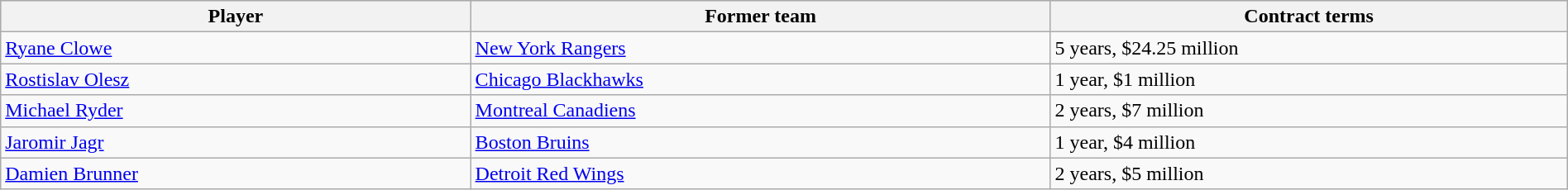<table class="wikitable" style="width:100%;">
<tr style="text-align:center; background:#ddd;">
<th style="width:30%;">Player</th>
<th style="width:37%;">Former team</th>
<th style="width:33%;">Contract terms</th>
</tr>
<tr>
<td><a href='#'>Ryane Clowe</a></td>
<td><a href='#'>New York Rangers</a></td>
<td>5 years, $24.25 million</td>
</tr>
<tr>
<td><a href='#'>Rostislav Olesz</a></td>
<td><a href='#'>Chicago Blackhawks</a></td>
<td>1 year, $1 million</td>
</tr>
<tr>
<td><a href='#'>Michael Ryder</a></td>
<td><a href='#'>Montreal Canadiens</a></td>
<td>2 years, $7 million</td>
</tr>
<tr>
<td><a href='#'>Jaromir Jagr</a></td>
<td><a href='#'>Boston Bruins</a></td>
<td>1 year, $4 million</td>
</tr>
<tr>
<td><a href='#'>Damien Brunner</a></td>
<td><a href='#'>Detroit Red Wings</a></td>
<td>2 years, $5 million</td>
</tr>
</table>
